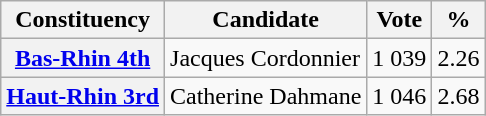<table class="wikitable">
<tr>
<th>Constituency</th>
<th>Candidate</th>
<th>Vote</th>
<th>%</th>
</tr>
<tr>
<th><a href='#'>Bas-Rhin 4th</a></th>
<td>Jacques Cordonnier</td>
<td align="center">1 039</td>
<td align="center">2.26</td>
</tr>
<tr>
<th><a href='#'>Haut-Rhin 3rd</a></th>
<td>Catherine Dahmane</td>
<td align="center">1 046</td>
<td align="center">2.68</td>
</tr>
</table>
